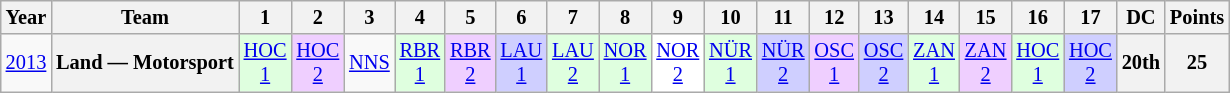<table class="wikitable" style="text-align:center; font-size:85%">
<tr>
<th>Year</th>
<th>Team</th>
<th>1</th>
<th>2</th>
<th>3</th>
<th>4</th>
<th>5</th>
<th>6</th>
<th>7</th>
<th>8</th>
<th>9</th>
<th>10</th>
<th>11</th>
<th>12</th>
<th>13</th>
<th>14</th>
<th>15</th>
<th>16</th>
<th>17</th>
<th>DC</th>
<th>Points</th>
</tr>
<tr>
<td><a href='#'>2013</a></td>
<th nowrap>Land — Motorsport</th>
<td style="background:#DFFFDF;"><a href='#'>HOC<br>1</a><br></td>
<td style="background:#EFCFFF;"><a href='#'>HOC<br>2</a><br></td>
<td style="background:#;"><a href='#'>NNS</a></td>
<td style="background:#DFFFDF;"><a href='#'>RBR<br>1</a><br></td>
<td style="background:#EFCFFF;"><a href='#'>RBR<br>2</a><br></td>
<td style="background:#CFCFFF;"><a href='#'>LAU<br>1</a><br></td>
<td style="background:#DFFFDF;"><a href='#'>LAU<br>2</a><br></td>
<td style="background:#DFFFDF;"><a href='#'>NOR<br>1</a><br></td>
<td style="background:#FFFFFF;"><a href='#'>NOR<br>2</a><br></td>
<td style="background:#DFFFDF;"><a href='#'>NÜR<br>1</a><br></td>
<td style="background:#CFCFFF;"><a href='#'>NÜR<br>2</a><br></td>
<td style="background:#EFCFFF;"><a href='#'>OSC<br>1</a><br></td>
<td style="background:#CFCFFF;"><a href='#'>OSC<br>2</a><br></td>
<td style="background:#DFFFDF;"><a href='#'>ZAN<br>1</a><br></td>
<td style="background:#EFCFFF;"><a href='#'>ZAN<br>2</a><br></td>
<td style="background:#DFFFDF;"><a href='#'>HOC<br>1</a><br></td>
<td style="background:#CFCFFF;"><a href='#'>HOC<br>2</a><br></td>
<th>20th</th>
<th>25</th>
</tr>
</table>
